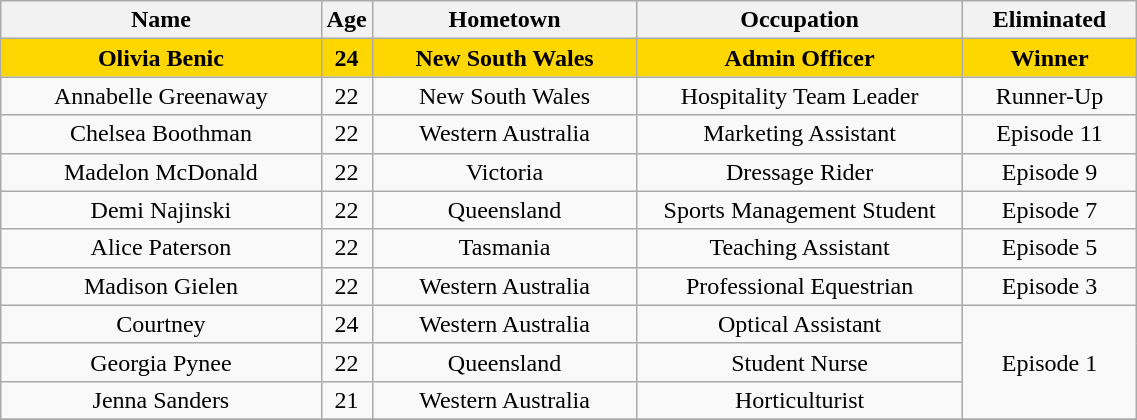<table class="wikitable plainrowheaders" style="text-align:center; width:60%; font-size:100%;">
<tr>
<th width=250>Name</th>
<th width=25>Age</th>
<th width=200>Hometown</th>
<th width=250>Occupation</th>
<th width=120>Eliminated</th>
</tr>
<tr bgcolor="gold"|>
<td><strong>Olivia Benic</strong></td>
<td><strong>24</strong></td>
<td><strong>New South Wales</strong></td>
<td><strong>Admin Officer</strong></td>
<td><strong>Winner</strong></td>
</tr>
<tr>
<td>Annabelle Greenaway</td>
<td>22</td>
<td>New South Wales</td>
<td>Hospitality Team Leader</td>
<td>Runner-Up</td>
</tr>
<tr>
<td>Chelsea Boothman</td>
<td>22</td>
<td>Western Australia</td>
<td>Marketing Assistant</td>
<td>Episode 11</td>
</tr>
<tr>
<td>Madelon McDonald</td>
<td>22</td>
<td>Victoria</td>
<td>Dressage Rider</td>
<td>Episode 9</td>
</tr>
<tr>
<td>Demi Najinski</td>
<td>22</td>
<td>Queensland</td>
<td>Sports Management Student</td>
<td>Episode 7</td>
</tr>
<tr>
<td>Alice Paterson</td>
<td>22</td>
<td>Tasmania</td>
<td>Teaching Assistant</td>
<td>Episode 5</td>
</tr>
<tr>
<td>Madison Gielen</td>
<td>22</td>
<td>Western Australia</td>
<td>Professional Equestrian</td>
<td>Episode 3</td>
</tr>
<tr>
<td>Courtney</td>
<td>24</td>
<td>Western Australia</td>
<td>Optical Assistant</td>
<td rowspan="3">Episode 1</td>
</tr>
<tr>
<td>Georgia Pynee</td>
<td>22</td>
<td>Queensland</td>
<td>Student Nurse</td>
</tr>
<tr>
<td>Jenna Sanders</td>
<td>21</td>
<td>Western Australia</td>
<td>Horticulturist</td>
</tr>
<tr>
</tr>
</table>
